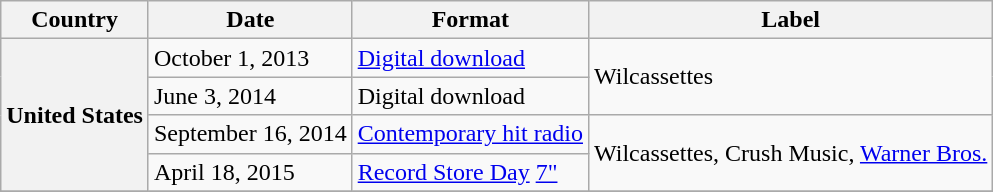<table class="wikitable plainrowheaders">
<tr>
<th scope="col">Country</th>
<th scope="col">Date</th>
<th scope="col">Format</th>
<th scope="col">Label</th>
</tr>
<tr>
<th scope="row" rowspan="4">United States</th>
<td>October 1, 2013</td>
<td><a href='#'>Digital download</a></td>
<td rowspan="2">Wilcassettes</td>
</tr>
<tr>
<td>June 3, 2014</td>
<td>Digital download </td>
</tr>
<tr>
<td>September 16, 2014</td>
<td><a href='#'>Contemporary hit radio</a></td>
<td rowspan="2">Wilcassettes, Crush Music, <a href='#'>Warner Bros.</a></td>
</tr>
<tr>
<td>April 18, 2015</td>
<td><a href='#'>Record Store Day</a> <a href='#'>7"</a></td>
</tr>
<tr>
</tr>
</table>
